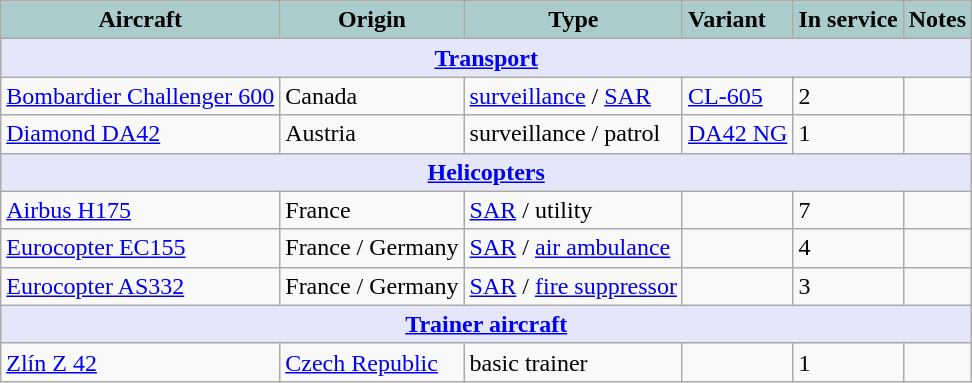<table class = "wikitable">
<tr>
<th style = "text-align:center; background:#acc;">Aircraft</th>
<th style = "text-align: center; background:#acc;">Origin</th>
<th style = "text-align:l center; background:#acc;">Type</th>
<th style = "text-align:left; background:#acc;">Variant</th>
<th style = "text-align:center; background:#acc;">In service</th>
<th style = "text-align: center; background:#acc;">Notes</th>
</tr>
<tr>
<th style = "align: center; background: lavender;" colspan="6"><a href='#'>Transport</a></th>
</tr>
<tr>
<td><a href='#'>Bombardier Challenger 600</a></td>
<td>Canada</td>
<td><a href='#'>surveillance</a> / <a href='#'>SAR</a></td>
<td><a href='#'>CL-605</a></td>
<td>2</td>
<td></td>
</tr>
<tr>
<td><a href='#'>Diamond DA42</a></td>
<td>Austria</td>
<td>surveillance / patrol</td>
<td><a href='#'>DA42 NG</a></td>
<td>1</td>
<td></td>
</tr>
<tr>
<th style = "align: center; background: lavender;" colspan="6"><a href='#'>Helicopters</a></th>
</tr>
<tr>
<td><a href='#'>Airbus H175</a></td>
<td>France</td>
<td><a href='#'>SAR</a> / utility</td>
<td></td>
<td>7</td>
<td></td>
</tr>
<tr>
<td><a href='#'>Eurocopter EC155</a></td>
<td>France / Germany</td>
<td><a href='#'>SAR</a> / <a href='#'>air ambulance</a></td>
<td></td>
<td>4</td>
<td></td>
</tr>
<tr>
<td><a href='#'>Eurocopter AS332</a></td>
<td>France / Germany</td>
<td><a href='#'>SAR</a> / <a href='#'>fire suppressor</a></td>
<td></td>
<td>3</td>
<td></td>
</tr>
<tr>
<th style = "align: center; background: lavender;" colspan="6"><a href='#'>Trainer aircraft</a></th>
</tr>
<tr>
<td><a href='#'>Zlín Z 42</a></td>
<td><a href='#'>Czech Republic</a></td>
<td>basic trainer</td>
<td></td>
<td>1</td>
<td></td>
</tr>
</table>
